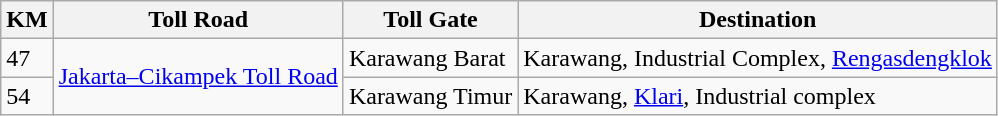<table class="wikitable">
<tr>
<th>KM</th>
<th>Toll Road</th>
<th>Toll Gate</th>
<th>Destination</th>
</tr>
<tr>
<td>47</td>
<td rowspan="2"><a href='#'>Jakarta–Cikampek Toll Road</a></td>
<td>Karawang Barat</td>
<td>Karawang, Industrial Complex, <a href='#'>Rengasdengklok</a></td>
</tr>
<tr>
<td>54</td>
<td>Karawang Timur</td>
<td>Karawang, <a href='#'>Klari</a>, Industrial complex</td>
</tr>
</table>
